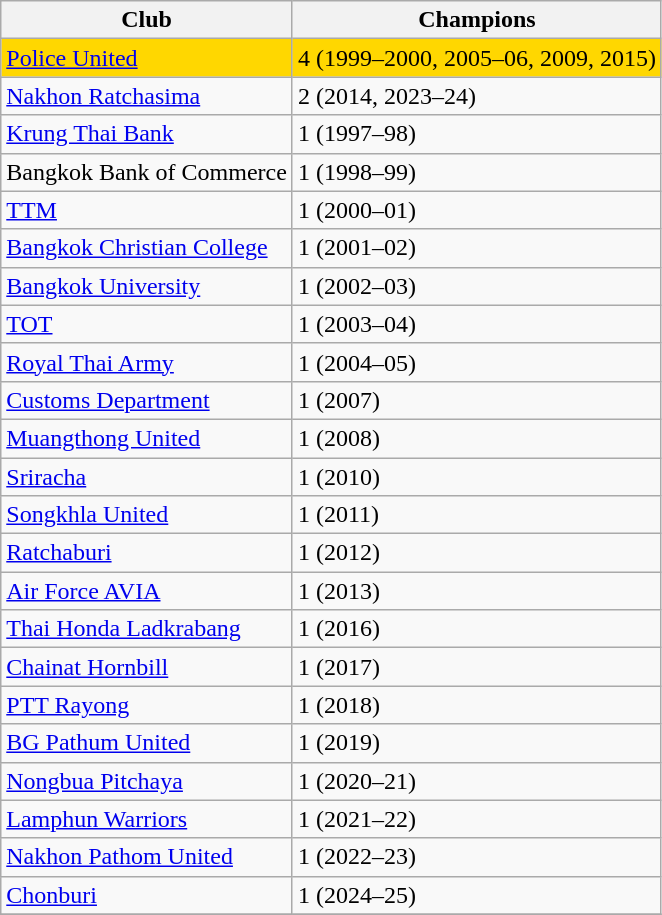<table class="wikitable sortable">
<tr>
<th>Club</th>
<th>Champions</th>
</tr>
<tr ! style="background:gold;">
<td><a href='#'>Police United</a></td>
<td>4 (1999–2000, 2005–06, 2009, 2015)</td>
</tr>
<tr>
<td><a href='#'>Nakhon Ratchasima</a></td>
<td>2 (2014, 2023–24)</td>
</tr>
<tr>
<td><a href='#'>Krung Thai Bank</a></td>
<td>1 (1997–98)</td>
</tr>
<tr>
<td>Bangkok Bank of Commerce</td>
<td>1 (1998–99)</td>
</tr>
<tr>
<td><a href='#'>TTM</a></td>
<td>1 (2000–01)</td>
</tr>
<tr>
<td><a href='#'>Bangkok Christian College</a></td>
<td>1 (2001–02)</td>
</tr>
<tr>
<td><a href='#'>Bangkok University</a></td>
<td>1 (2002–03)</td>
</tr>
<tr>
<td><a href='#'>TOT</a></td>
<td>1 (2003–04)</td>
</tr>
<tr>
<td><a href='#'>Royal Thai Army</a></td>
<td>1 (2004–05)</td>
</tr>
<tr>
<td><a href='#'>Customs Department</a></td>
<td>1 (2007)</td>
</tr>
<tr>
<td><a href='#'>Muangthong United</a></td>
<td>1 (2008)</td>
</tr>
<tr>
<td><a href='#'>Sriracha</a></td>
<td>1 (2010)</td>
</tr>
<tr>
<td><a href='#'>Songkhla United</a></td>
<td>1 (2011)</td>
</tr>
<tr>
<td><a href='#'>Ratchaburi</a></td>
<td>1 (2012)</td>
</tr>
<tr>
<td><a href='#'>Air Force AVIA</a></td>
<td>1 (2013)</td>
</tr>
<tr>
<td><a href='#'>Thai Honda Ladkrabang</a></td>
<td>1 (2016)</td>
</tr>
<tr>
<td><a href='#'>Chainat Hornbill</a></td>
<td>1 (2017)</td>
</tr>
<tr>
<td><a href='#'>PTT Rayong</a></td>
<td>1 (2018)</td>
</tr>
<tr>
<td><a href='#'>BG Pathum United</a></td>
<td>1 (2019)</td>
</tr>
<tr>
<td><a href='#'>Nongbua Pitchaya</a></td>
<td>1 (2020–21)</td>
</tr>
<tr>
<td><a href='#'>Lamphun Warriors</a></td>
<td>1 (2021–22)</td>
</tr>
<tr>
<td><a href='#'>Nakhon Pathom United</a></td>
<td>1 (2022–23)</td>
</tr>
<tr>
<td><a href='#'>Chonburi</a></td>
<td>1 (2024–25)</td>
</tr>
<tr>
</tr>
</table>
